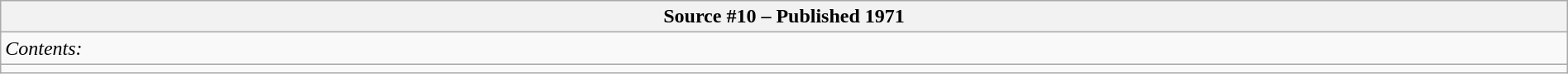<table class="wikitable" style="width:100%;">
<tr>
<th><strong>Source #10</strong> – Published 1971</th>
</tr>
<tr>
<td><em>Contents:</em></td>
</tr>
<tr>
<td></td>
</tr>
</table>
